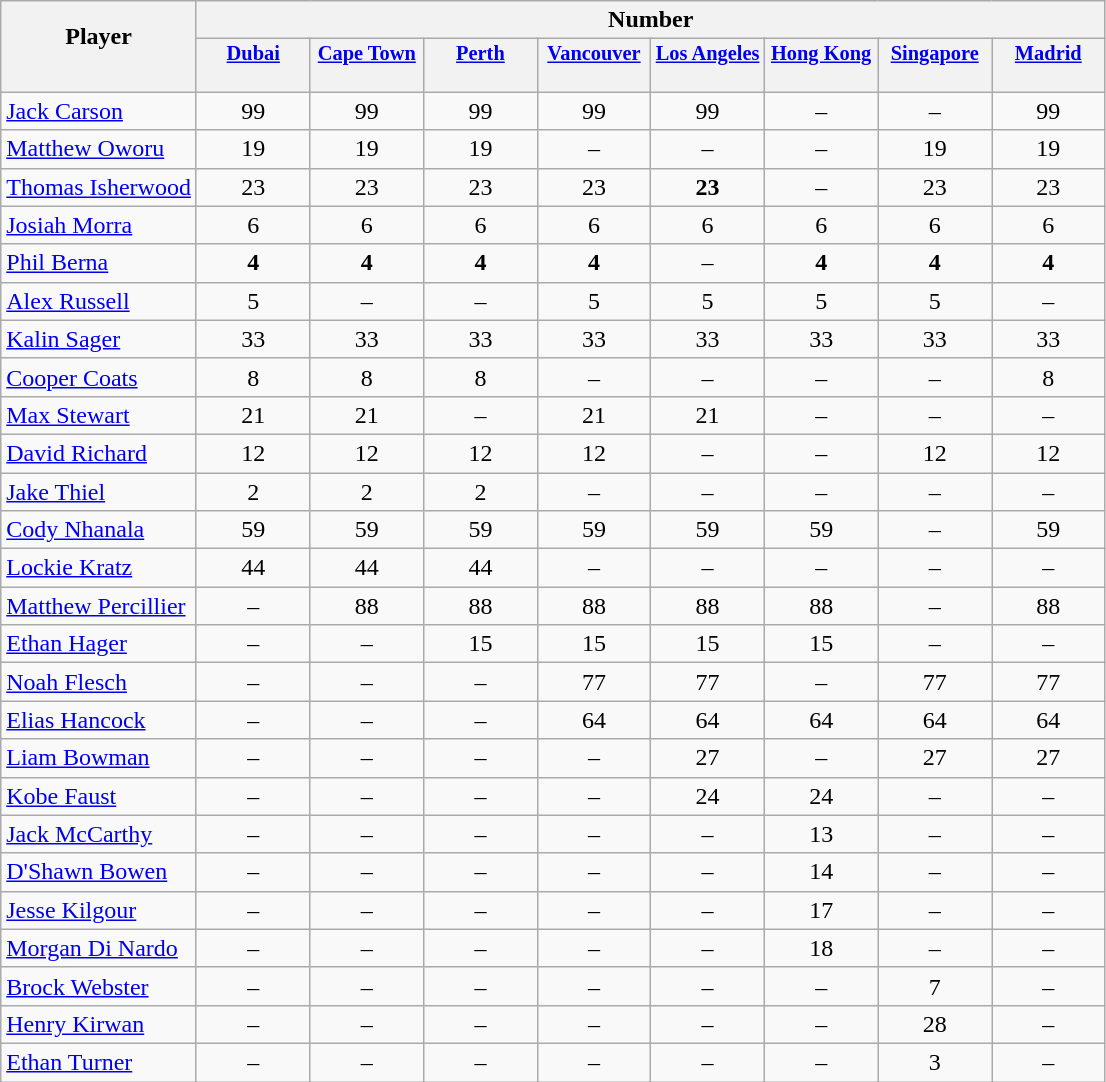<table class="wikitable sortable" style="text-align:center;">
<tr>
<th rowspan="2" style="border-bottom:0px;">Player</th>
<th colspan="8">Number</th>
</tr>
<tr>
<th valign="top" style="width:5.2em; border-bottom:0px; padding:2px; font-size:85%;"><a href='#'>Dubai</a></th>
<th valign="top" style="width:5.2em; border-bottom:0px; padding:2px; font-size:85%;"><a href='#'>Cape Town</a></th>
<th valign="top" style="width:5.2em; border-bottom:0px; padding:2px; font-size:85%;"><a href='#'>Perth</a></th>
<th valign="top" style="width:5.2em; border-bottom:0px; padding:2px; font-size:85%;"><a href='#'>Vancouver</a></th>
<th valign="top" style="width:5.2em; border-bottom:0px; padding:2px; font-size:85%;"><a href='#'>Los Angeles</a></th>
<th valign="top" style="width:5.2em; border-bottom:0px; padding:2px; font-size:85%;"><a href='#'>Hong Kong</a></th>
<th valign="top" style="width:5.2em; border-bottom:0px; padding:2px; font-size:85%;"><a href='#'>Singapore</a></th>
<th valign="top" style="width:5.2em; border-bottom:0px; padding:2px; font-size:85%;"><a href='#'>Madrid</a></th>
</tr>
<tr style="line-height:8px;">
<th style="border-top:0px;"> </th>
<th data-sort-type="number" style="border-top:0px;"></th>
<th data-sort-type="number" style="border-top:0px;"></th>
<th data-sort-type="number" style="border-top:0px;"></th>
<th data-sort-type="number" style="border-top:0px;"></th>
<th data-sort-type="number" style="border-top:0px;"></th>
<th data-sort-type="number" style="border-top:0px;"></th>
<th data-sort-type="number" style="border-top:0px;"></th>
<th data-sort-type="number" style="border-top:0px;"></th>
</tr>
<tr>
<td align="left"><a href='#'>Jack Carson</a></td>
<td>99</td>
<td>99</td>
<td>99</td>
<td>99</td>
<td>99</td>
<td>–</td>
<td>–</td>
<td>99</td>
</tr>
<tr>
<td align="left"><a href='#'>Matthew Oworu</a></td>
<td>19</td>
<td>19</td>
<td>19</td>
<td>–</td>
<td>–</td>
<td>–</td>
<td>19</td>
<td>19</td>
</tr>
<tr>
<td align="left"><a href='#'>Thomas Isherwood</a></td>
<td>23</td>
<td>23</td>
<td>23</td>
<td>23</td>
<td><strong>23</strong></td>
<td>–</td>
<td>23</td>
<td>23</td>
</tr>
<tr>
<td align="left"><a href='#'>Josiah Morra</a></td>
<td>6</td>
<td>6</td>
<td>6</td>
<td>6</td>
<td>6</td>
<td>6</td>
<td>6</td>
<td>6</td>
</tr>
<tr>
<td align="left"><a href='#'>Phil Berna</a></td>
<td><strong>4</strong></td>
<td><strong>4</strong></td>
<td><strong>4</strong></td>
<td><strong>4</strong></td>
<td>–</td>
<td><strong>4</strong></td>
<td><strong>4</strong></td>
<td><strong>4</strong></td>
</tr>
<tr>
<td align="left"><a href='#'>Alex Russell</a></td>
<td>5</td>
<td>–</td>
<td>–</td>
<td>5</td>
<td>5</td>
<td>5</td>
<td>5</td>
<td>–</td>
</tr>
<tr>
<td align="left"><a href='#'>Kalin Sager</a></td>
<td>33</td>
<td>33</td>
<td>33</td>
<td>33</td>
<td>33</td>
<td>33</td>
<td>33</td>
<td>33</td>
</tr>
<tr>
<td align="left"><a href='#'>Cooper Coats</a></td>
<td>8</td>
<td>8</td>
<td>8</td>
<td>–</td>
<td>–</td>
<td>–</td>
<td>–</td>
<td>8</td>
</tr>
<tr>
<td align="left"><a href='#'>Max Stewart</a></td>
<td>21</td>
<td>21</td>
<td>–</td>
<td>21</td>
<td>21</td>
<td>–</td>
<td>–</td>
<td>–</td>
</tr>
<tr>
<td align="left"><a href='#'>David Richard</a></td>
<td>12</td>
<td>12</td>
<td>12</td>
<td>12</td>
<td>–</td>
<td>–</td>
<td>12</td>
<td>12</td>
</tr>
<tr>
<td align="left"><a href='#'>Jake Thiel</a></td>
<td>2</td>
<td>2</td>
<td>2</td>
<td>–</td>
<td>–</td>
<td>–</td>
<td>–</td>
<td>–</td>
</tr>
<tr>
<td align="left"><a href='#'>Cody Nhanala</a></td>
<td>59</td>
<td>59</td>
<td>59</td>
<td>59</td>
<td>59</td>
<td>59</td>
<td>–</td>
<td>59</td>
</tr>
<tr>
<td align="left"><a href='#'>Lockie Kratz</a></td>
<td>44</td>
<td>44</td>
<td>44</td>
<td>–</td>
<td>–</td>
<td>–</td>
<td>–</td>
<td>–</td>
</tr>
<tr>
<td align="left"><a href='#'>Matthew Percillier</a></td>
<td>–</td>
<td>88</td>
<td>88</td>
<td>88</td>
<td>88</td>
<td>88</td>
<td>–</td>
<td>88</td>
</tr>
<tr>
<td align="left"><a href='#'>Ethan Hager</a></td>
<td>–</td>
<td>–</td>
<td>15</td>
<td>15</td>
<td>15</td>
<td>15</td>
<td>–</td>
<td>–</td>
</tr>
<tr>
<td align="left"><a href='#'>Noah Flesch</a></td>
<td>–</td>
<td>–</td>
<td>–</td>
<td>77</td>
<td>77</td>
<td>–</td>
<td>77</td>
<td>77</td>
</tr>
<tr>
<td align="left"><a href='#'>Elias Hancock</a></td>
<td>–</td>
<td>–</td>
<td>–</td>
<td>64</td>
<td>64</td>
<td>64</td>
<td>64</td>
<td>64</td>
</tr>
<tr>
<td align="left"><a href='#'>Liam Bowman</a></td>
<td>–</td>
<td>–</td>
<td>–</td>
<td>–</td>
<td>27</td>
<td>–</td>
<td>27</td>
<td>27</td>
</tr>
<tr>
<td align="left"><a href='#'>Kobe Faust</a></td>
<td>–</td>
<td>–</td>
<td>–</td>
<td>–</td>
<td>24</td>
<td>24</td>
<td>–</td>
<td>–</td>
</tr>
<tr>
<td align="left"><a href='#'>Jack McCarthy</a></td>
<td>–</td>
<td>–</td>
<td>–</td>
<td>–</td>
<td>–</td>
<td>13</td>
<td>–</td>
<td>–</td>
</tr>
<tr>
<td align="left"><a href='#'>D'Shawn Bowen</a></td>
<td>–</td>
<td>–</td>
<td>–</td>
<td>–</td>
<td>–</td>
<td>14</td>
<td>–</td>
<td>–</td>
</tr>
<tr>
<td align="left"><a href='#'>Jesse Kilgour</a></td>
<td>–</td>
<td>–</td>
<td>–</td>
<td>–</td>
<td>–</td>
<td>17</td>
<td>–</td>
<td>–</td>
</tr>
<tr>
<td align="left"><a href='#'>Morgan Di Nardo</a></td>
<td>–</td>
<td>–</td>
<td>–</td>
<td>–</td>
<td>–</td>
<td>18</td>
<td>–</td>
<td>–</td>
</tr>
<tr>
<td align="left"><a href='#'>Brock Webster</a></td>
<td>–</td>
<td>–</td>
<td>–</td>
<td>–</td>
<td>–</td>
<td>–</td>
<td>7</td>
<td>–</td>
</tr>
<tr>
<td align="left"><a href='#'>Henry Kirwan</a></td>
<td>–</td>
<td>–</td>
<td>–</td>
<td>–</td>
<td>–</td>
<td>–</td>
<td>28</td>
<td>–</td>
</tr>
<tr>
<td align="left"><a href='#'>Ethan Turner</a></td>
<td>–</td>
<td>–</td>
<td>–</td>
<td>–</td>
<td>–</td>
<td>–</td>
<td>3</td>
<td>–</td>
</tr>
</table>
